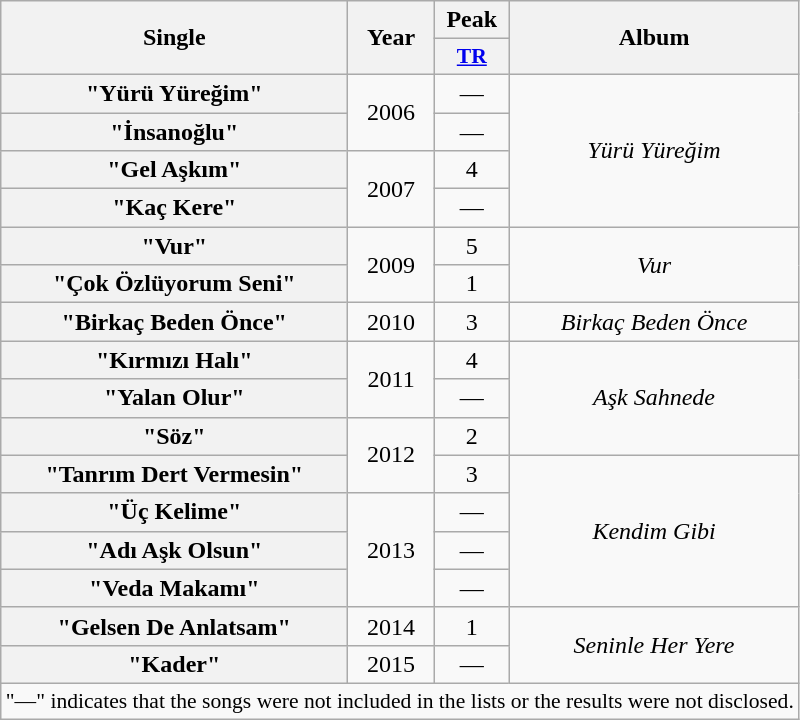<table class="wikitable plainrowheaders" style="text-align:center;">
<tr>
<th scope="col" rowspan="2" style="width:14em;">Single</th>
<th scope="col" rowspan="2">Year</th>
<th scope="col">Peak</th>
<th scope="col" rowspan="2">Album</th>
</tr>
<tr>
<th scope="col" style="width:3em;font-size:90%;"><a href='#'>TR</a><br></th>
</tr>
<tr>
<th scope="row">"Yürü Yüreğim"</th>
<td rowspan="2">2006</td>
<td>—</td>
<td rowspan="4"><em>Yürü Yüreğim</em></td>
</tr>
<tr>
<th scope="row">"İnsanoğlu"</th>
<td>—</td>
</tr>
<tr>
<th scope="row">"Gel Aşkım"</th>
<td rowspan="2">2007</td>
<td>4</td>
</tr>
<tr>
<th scope="row">"Kaç Kere"</th>
<td>—</td>
</tr>
<tr>
<th scope="row">"Vur"</th>
<td rowspan="2">2009</td>
<td>5</td>
<td rowspan="2"><em>Vur</em></td>
</tr>
<tr>
<th scope="row">"Çok Özlüyorum Seni"</th>
<td>1</td>
</tr>
<tr>
<th scope="row">"Birkaç Beden Önce"</th>
<td>2010</td>
<td>3</td>
<td><em>Birkaç Beden Önce</em></td>
</tr>
<tr>
<th scope="row">"Kırmızı Halı"</th>
<td rowspan="2">2011</td>
<td>4</td>
<td rowspan="3"><em>Aşk Sahnede</em></td>
</tr>
<tr>
<th scope="row">"Yalan Olur"</th>
<td>—</td>
</tr>
<tr>
<th scope="row">"Söz"</th>
<td rowspan="2">2012</td>
<td>2</td>
</tr>
<tr>
<th scope="row">"Tanrım Dert Vermesin"</th>
<td>3</td>
<td rowspan="4"><em>Kendim Gibi</em></td>
</tr>
<tr>
<th scope="row">"Üç Kelime"</th>
<td rowspan="3">2013</td>
<td>—</td>
</tr>
<tr>
<th scope="row">"Adı Aşk Olsun"</th>
<td>—</td>
</tr>
<tr>
<th scope="row">"Veda Makamı"</th>
<td>—</td>
</tr>
<tr>
<th scope="row">"Gelsen De Anlatsam"</th>
<td>2014</td>
<td>1</td>
<td rowspan="2"><em>Seninle Her Yere</em></td>
</tr>
<tr>
<th scope="row">"Kader"</th>
<td>2015</td>
<td>—</td>
</tr>
<tr>
<td colspan="5" style="font-size:90%">"—" indicates that the songs were not included in the lists or the results were not disclosed.</td>
</tr>
</table>
